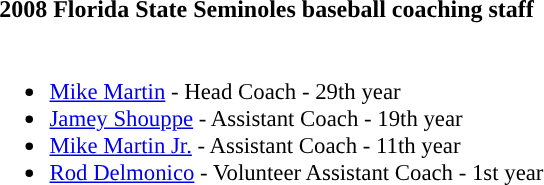<table class="toccolours">
<tr>
<th colspan=9>2008 Florida State Seminoles baseball coaching staff</th>
</tr>
<tr>
<td style="text-align: left; font-size: 95%;" valign="top"><br><ul><li><a href='#'>Mike Martin</a> - Head Coach - 29th year</li><li><a href='#'>Jamey Shouppe</a> - Assistant Coach - 19th year</li><li><a href='#'>Mike Martin Jr.</a> - Assistant Coach - 11th year</li><li><a href='#'>Rod Delmonico</a> - Volunteer Assistant Coach - 1st year</li></ul></td>
</tr>
</table>
